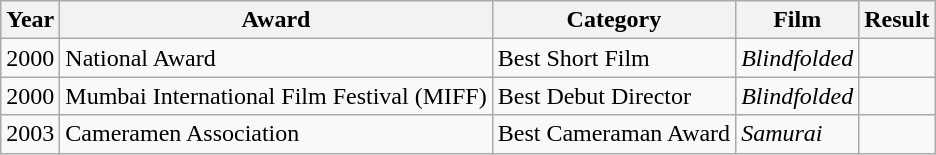<table class="wikitable sortable">
<tr>
<th>Year</th>
<th>Award</th>
<th>Category</th>
<th>Film</th>
<th>Result</th>
</tr>
<tr>
<td>2000</td>
<td>National Award</td>
<td>Best Short Film</td>
<td><em>Blindfolded</em></td>
<td></td>
</tr>
<tr>
<td>2000</td>
<td>Mumbai International Film Festival (MIFF)</td>
<td>Best Debut Director</td>
<td><em>Blindfolded</em></td>
<td></td>
</tr>
<tr>
<td>2003</td>
<td>Cameramen Association</td>
<td>Best Cameraman Award</td>
<td><em>Samurai</em></td>
<td></td>
</tr>
</table>
